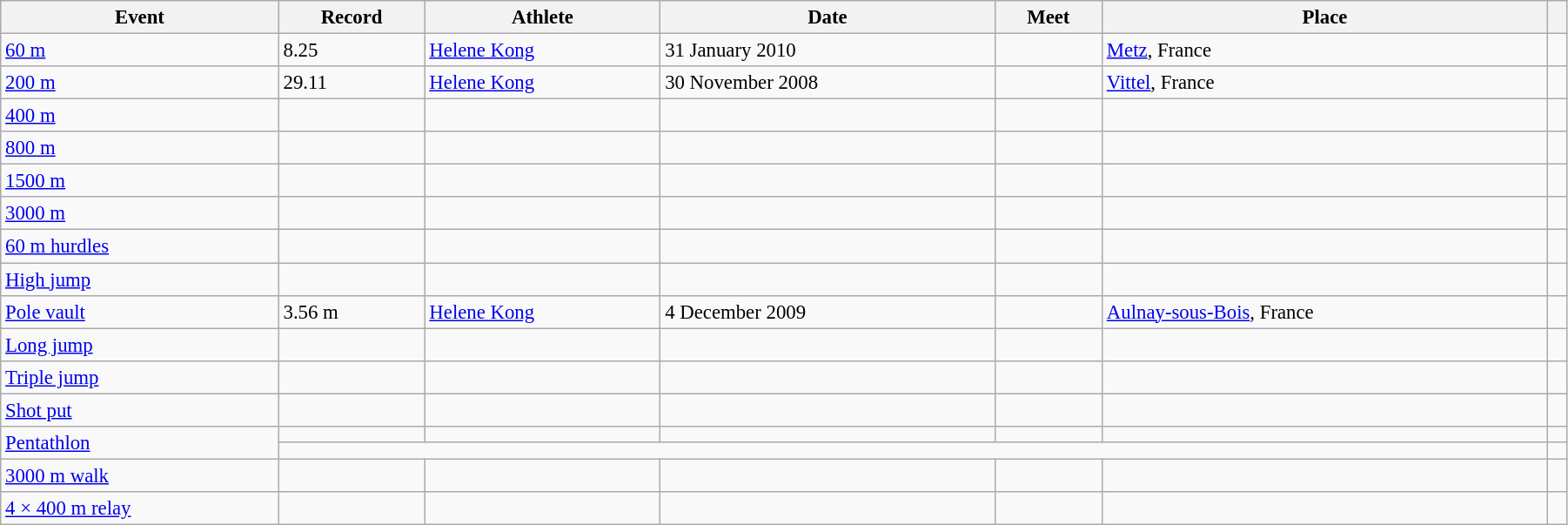<table class="wikitable" style="font-size:95%; width: 95%;">
<tr>
<th>Event</th>
<th>Record</th>
<th>Athlete</th>
<th>Date</th>
<th>Meet</th>
<th>Place</th>
<th></th>
</tr>
<tr>
<td><a href='#'>60 m</a></td>
<td>8.25</td>
<td><a href='#'>Helene Kong</a></td>
<td>31 January 2010</td>
<td></td>
<td><a href='#'>Metz</a>, France</td>
<td></td>
</tr>
<tr>
<td><a href='#'>200 m</a></td>
<td>29.11</td>
<td><a href='#'>Helene Kong</a></td>
<td>30 November 2008</td>
<td></td>
<td><a href='#'>Vittel</a>, France</td>
<td></td>
</tr>
<tr>
<td><a href='#'>400 m</a></td>
<td></td>
<td></td>
<td></td>
<td></td>
<td></td>
<td></td>
</tr>
<tr>
<td><a href='#'>800 m</a></td>
<td></td>
<td></td>
<td></td>
<td></td>
<td></td>
<td></td>
</tr>
<tr>
<td><a href='#'>1500 m</a></td>
<td></td>
<td></td>
<td></td>
<td></td>
<td></td>
<td></td>
</tr>
<tr>
<td><a href='#'>3000 m</a></td>
<td></td>
<td></td>
<td></td>
<td></td>
<td></td>
<td></td>
</tr>
<tr>
<td><a href='#'>60 m hurdles</a></td>
<td></td>
<td></td>
<td></td>
<td></td>
<td></td>
<td></td>
</tr>
<tr>
<td><a href='#'>High jump</a></td>
<td></td>
<td></td>
<td></td>
<td></td>
<td></td>
<td></td>
</tr>
<tr>
<td><a href='#'>Pole vault</a></td>
<td>3.56 m</td>
<td><a href='#'>Helene Kong</a></td>
<td>4 December 2009</td>
<td></td>
<td><a href='#'>Aulnay-sous-Bois</a>, France</td>
<td></td>
</tr>
<tr>
<td><a href='#'>Long jump</a></td>
<td></td>
<td></td>
<td></td>
<td></td>
<td></td>
<td></td>
</tr>
<tr>
<td><a href='#'>Triple jump</a></td>
<td></td>
<td></td>
<td></td>
<td></td>
<td></td>
<td></td>
</tr>
<tr>
<td><a href='#'>Shot put</a></td>
<td></td>
<td></td>
<td></td>
<td></td>
<td></td>
<td></td>
</tr>
<tr>
<td rowspan=2><a href='#'>Pentathlon</a></td>
<td></td>
<td></td>
<td></td>
<td></td>
<td></td>
<td></td>
</tr>
<tr>
<td colspan=5></td>
<td></td>
</tr>
<tr>
<td><a href='#'>3000 m walk</a></td>
<td></td>
<td></td>
<td></td>
<td></td>
<td></td>
<td></td>
</tr>
<tr>
<td><a href='#'>4 × 400 m relay</a></td>
<td></td>
<td></td>
<td></td>
<td></td>
<td></td>
<td></td>
</tr>
</table>
